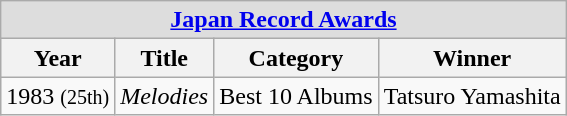<table class="wikitable" border="1">
<tr>
<td colspan=4 bgcolor="#DDDDDD" align=center><strong><a href='#'>Japan Record Awards</a></strong></td>
</tr>
<tr>
<th align="center">Year</th>
<th align="center">Title</th>
<th align="center">Category</th>
<th align="center">Winner</th>
</tr>
<tr>
<td align="left">1983 <small>(25th)</small></td>
<td align="left"><em>Melodies</em></td>
<td align="left">Best 10 Albums</td>
<td align="left">Tatsuro Yamashita</td>
</tr>
</table>
